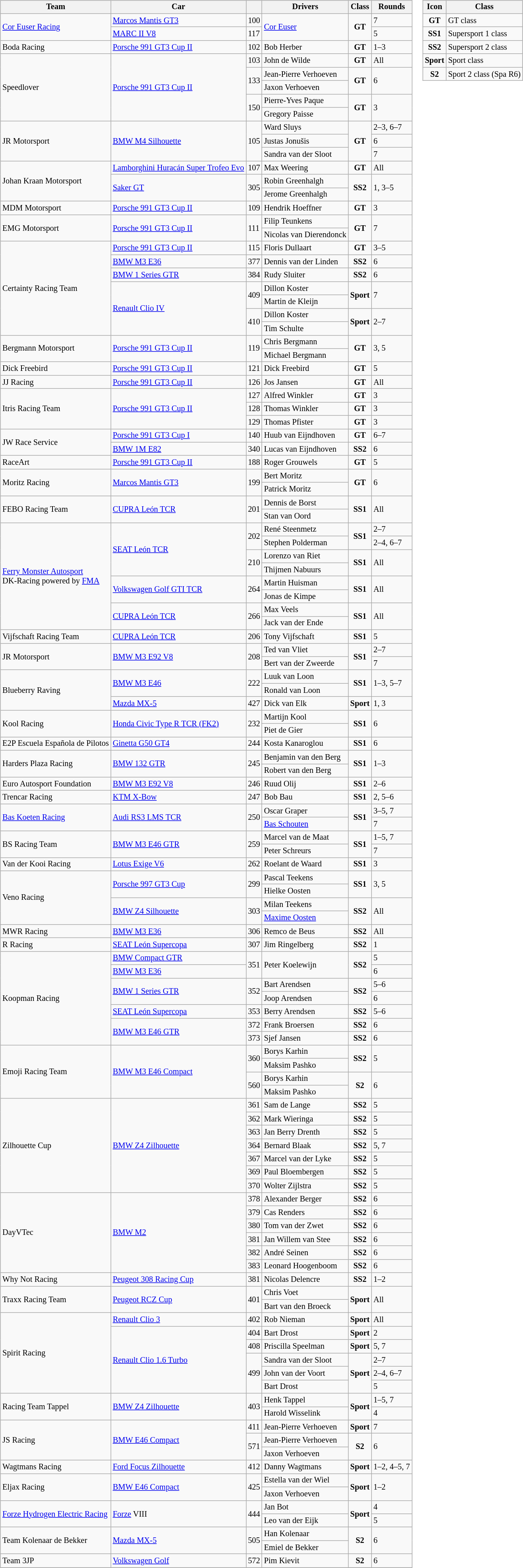<table>
<tr>
<td><br><table class="wikitable" style="font-size: 85%;">
<tr>
<th>Team</th>
<th>Car</th>
<th></th>
<th>Drivers</th>
<th>Class</th>
<th>Rounds</th>
</tr>
<tr>
<td rowspan=2> <a href='#'>Cor Euser Racing</a></td>
<td><a href='#'>Marcos Mantis GT3</a></td>
<td>100</td>
<td rowspan=2> <a href='#'>Cor Euser</a></td>
<td rowspan=2 align=center><strong><span>GT</span></strong></td>
<td>7</td>
</tr>
<tr>
<td><a href='#'>MARC II V8</a></td>
<td>117</td>
<td>5</td>
</tr>
<tr>
<td> Boda Racing</td>
<td><a href='#'>Porsche 991 GT3 Cup II</a></td>
<td>102</td>
<td> Bob Herber</td>
<td align=center><strong><span>GT</span></strong></td>
<td>1–3</td>
</tr>
<tr>
<td rowspan=5> Speedlover</td>
<td rowspan=5><a href='#'>Porsche 991 GT3 Cup II</a></td>
<td>103</td>
<td> John de Wilde</td>
<td align=center><strong><span>GT</span></strong></td>
<td>All</td>
</tr>
<tr>
<td rowspan=2>133</td>
<td> Jean-Pierre Verhoeven</td>
<td rowspan=2 align=center><strong><span>GT</span></strong></td>
<td rowspan=2>6</td>
</tr>
<tr>
<td> Jaxon Verhoeven</td>
</tr>
<tr>
<td rowspan=2>150</td>
<td> Pierre-Yves Paque</td>
<td rowspan=2 align=center><strong><span>GT</span></strong></td>
<td rowspan=2>3</td>
</tr>
<tr>
<td> Gregory Paisse</td>
</tr>
<tr>
<td rowspan=3> JR Motorsport</td>
<td rowspan=3><a href='#'>BMW M4 Silhouette</a></td>
<td rowspan=3>105</td>
<td> Ward Sluys</td>
<td rowspan=3 align=center><strong><span>GT</span></strong></td>
<td>2–3, 6–7</td>
</tr>
<tr>
<td> Justas Jonušis</td>
<td>6</td>
</tr>
<tr>
<td> Sandra van der Sloot</td>
<td>7</td>
</tr>
<tr>
<td rowspan=3> Johan Kraan Motorsport</td>
<td><a href='#'>Lamborghini Huracán Super Trofeo Evo</a></td>
<td>107</td>
<td> Max Weering</td>
<td align=center><strong><span>GT</span></strong></td>
<td>All</td>
</tr>
<tr>
<td rowspan=2><a href='#'>Saker GT</a></td>
<td rowspan=2>305</td>
<td> Robin Greenhalgh</td>
<td rowspan=2 align=center><strong><span>SS2</span></strong></td>
<td rowspan=2>1, 3–5</td>
</tr>
<tr>
<td> Jerome Greenhalgh</td>
</tr>
<tr>
<td> MDM Motorsport</td>
<td><a href='#'>Porsche 991 GT3 Cup II</a></td>
<td>109</td>
<td> Hendrik Hoeffner</td>
<td align=center><strong><span>GT</span></strong></td>
<td>3</td>
</tr>
<tr>
<td rowspan=2> EMG Motorsport</td>
<td rowspan=2><a href='#'>Porsche 991 GT3 Cup II</a></td>
<td rowspan=2>111</td>
<td> Filip Teunkens</td>
<td rowspan=2 align=center><strong><span>GT</span></strong></td>
<td rowspan=2>7</td>
</tr>
<tr>
<td> Nicolas van Dierendonck</td>
</tr>
<tr>
<td rowspan=7> Certainty Racing Team</td>
<td><a href='#'>Porsche 991 GT3 Cup II</a></td>
<td>115</td>
<td> Floris Dullaart</td>
<td align=center><strong><span>GT</span></strong></td>
<td>3–5</td>
</tr>
<tr>
<td><a href='#'>BMW M3 E36</a></td>
<td>377</td>
<td> Dennis van der Linden</td>
<td align=center><strong><span>SS2</span></strong></td>
<td>6</td>
</tr>
<tr>
<td><a href='#'>BMW 1 Series GTR</a></td>
<td>384</td>
<td> Rudy Sluiter</td>
<td align=center><strong><span>SS2</span></strong></td>
<td>6</td>
</tr>
<tr>
<td rowspan=4><a href='#'>Renault Clio IV</a></td>
<td rowspan=2>409</td>
<td> Dillon Koster</td>
<td rowspan=2 align=center><strong><span>Sport</span></strong></td>
<td rowspan=2>7</td>
</tr>
<tr>
<td> Martin de Kleijn</td>
</tr>
<tr>
<td rowspan=2>410</td>
<td> Dillon Koster</td>
<td rowspan=2 align=center><strong><span>Sport</span></strong></td>
<td rowspan=2>2–7</td>
</tr>
<tr>
<td> Tim Schulte</td>
</tr>
<tr>
<td rowspan=2> Bergmann Motorsport</td>
<td rowspan=2><a href='#'>Porsche 991 GT3 Cup II</a></td>
<td rowspan=2>119</td>
<td> Chris Bergmann</td>
<td rowspan=2 align=center><strong><span>GT</span></strong></td>
<td rowspan=2>3, 5</td>
</tr>
<tr>
<td> Michael Bergmann</td>
</tr>
<tr>
<td> Dick Freebird</td>
<td><a href='#'>Porsche 991 GT3 Cup II</a></td>
<td>121</td>
<td> Dick Freebird</td>
<td align=center><strong><span>GT</span></strong></td>
<td>5</td>
</tr>
<tr>
<td> JJ Racing</td>
<td><a href='#'>Porsche 991 GT3 Cup II</a></td>
<td>126</td>
<td> Jos Jansen</td>
<td align=center><strong><span>GT</span></strong></td>
<td>All</td>
</tr>
<tr>
<td rowspan=3> Itris Racing Team</td>
<td rowspan=3><a href='#'>Porsche 991 GT3 Cup II</a></td>
<td>127</td>
<td> Alfred Winkler</td>
<td align=center><strong><span>GT</span></strong></td>
<td>3</td>
</tr>
<tr>
<td>128</td>
<td> Thomas Winkler</td>
<td align=center><strong><span>GT</span></strong></td>
<td>3</td>
</tr>
<tr>
<td>129</td>
<td> Thomas Pfister</td>
<td align=center><strong><span>GT</span></strong></td>
<td>3</td>
</tr>
<tr>
<td rowspan=2> JW Race Service</td>
<td><a href='#'>Porsche 991 GT3 Cup I</a></td>
<td>140</td>
<td> Huub van Eijndhoven</td>
<td align=center><strong><span>GT</span></strong></td>
<td>6–7</td>
</tr>
<tr>
<td><a href='#'>BMW 1M E82</a></td>
<td>340</td>
<td> Lucas van Eijndhoven</td>
<td align=center><strong><span>SS2</span></strong></td>
<td>6</td>
</tr>
<tr>
<td> RaceArt</td>
<td><a href='#'>Porsche 991 GT3 Cup II</a></td>
<td>188</td>
<td> Roger Grouwels</td>
<td align=center><strong><span>GT</span></strong></td>
<td>5</td>
</tr>
<tr>
<td rowspan=2> Moritz Racing</td>
<td rowspan=2><a href='#'>Marcos Mantis GT3</a></td>
<td rowspan=2>199</td>
<td> Bert Moritz</td>
<td rowspan=2 align=center><strong><span>GT</span></strong></td>
<td rowspan=2>6</td>
</tr>
<tr>
<td> Patrick Moritz</td>
</tr>
<tr>
<td rowspan=2> FEBO Racing Team</td>
<td rowspan=2><a href='#'>CUPRA León TCR</a></td>
<td rowspan=2>201</td>
<td> Dennis de Borst</td>
<td rowspan=2 align=center><strong><span>SS1</span></strong></td>
<td rowspan=2>All</td>
</tr>
<tr>
<td> Stan van Oord</td>
</tr>
<tr>
<td rowspan=8> <a href='#'>Ferry Monster Autosport</a><br> DK-Racing powered by <a href='#'>FMA</a></td>
<td rowspan=4><a href='#'>SEAT León TCR</a></td>
<td rowspan=2>202</td>
<td> René Steenmetz</td>
<td rowspan=2 align=center><strong><span>SS1</span></strong></td>
<td>2–7</td>
</tr>
<tr>
<td> Stephen Polderman</td>
<td>2–4, 6–7</td>
</tr>
<tr>
<td rowspan=2>210</td>
<td> Lorenzo van Riet</td>
<td rowspan=2 align=center><strong><span>SS1</span></strong></td>
<td rowspan=2>All</td>
</tr>
<tr>
<td> Thijmen Nabuurs</td>
</tr>
<tr>
<td rowspan=2><a href='#'>Volkswagen Golf GTI TCR</a></td>
<td rowspan=2>264</td>
<td> Martin Huisman</td>
<td rowspan=2 align=center><strong><span>SS1</span></strong></td>
<td rowspan=2>All</td>
</tr>
<tr>
<td> Jonas de Kimpe</td>
</tr>
<tr>
<td rowspan=2><a href='#'>CUPRA León TCR</a></td>
<td rowspan=2>266</td>
<td> Max Veels</td>
<td rowspan=2 align=center><strong><span>SS1</span></strong></td>
<td rowspan=2>All</td>
</tr>
<tr>
<td> Jack van der Ende</td>
</tr>
<tr>
<td> Vijfschaft Racing Team</td>
<td><a href='#'>CUPRA León TCR</a></td>
<td>206</td>
<td> Tony Vijfschaft</td>
<td align=center><strong><span>SS1</span></strong></td>
<td>5</td>
</tr>
<tr>
<td rowspan=2> JR Motorsport</td>
<td rowspan=2><a href='#'>BMW M3 E92 V8</a></td>
<td rowspan=2>208</td>
<td> Ted van Vliet</td>
<td rowspan=2 align=center><strong><span>SS1</span></strong></td>
<td>2–7</td>
</tr>
<tr>
<td> Bert van der Zweerde</td>
<td>7</td>
</tr>
<tr>
<td rowspan=3> Blueberry Raving</td>
<td rowspan=2><a href='#'>BMW M3 E46</a></td>
<td rowspan=2>222</td>
<td> Luuk van Loon</td>
<td rowspan=2 align=center><strong><span>SS1</span></strong></td>
<td rowspan=2>1–3, 5–7</td>
</tr>
<tr>
<td> Ronald van Loon</td>
</tr>
<tr>
<td><a href='#'>Mazda MX-5</a></td>
<td>427</td>
<td> Dick van Elk</td>
<td align=center><strong><span>Sport</span></strong></td>
<td>1, 3</td>
</tr>
<tr>
<td rowspan=2> Kool Racing</td>
<td rowspan=2><a href='#'>Honda Civic Type R TCR (FK2)</a></td>
<td rowspan=2>232</td>
<td> Martijn Kool</td>
<td rowspan=2 align=center><strong><span>SS1</span></strong></td>
<td rowspan=2>6</td>
</tr>
<tr>
<td> Piet de Gier</td>
</tr>
<tr>
<td> E2P Escuela Española de Pilotos</td>
<td><a href='#'>Ginetta G50 GT4</a></td>
<td>244</td>
<td> Kosta Kanaroglou</td>
<td align=center><strong><span>SS1</span></strong></td>
<td>6</td>
</tr>
<tr>
<td rowspan=2> Harders Plaza Racing</td>
<td rowspan=2><a href='#'>BMW 132 GTR</a></td>
<td rowspan=2>245</td>
<td> Benjamin van den Berg</td>
<td rowspan=2 align=center><strong><span>SS1</span></strong></td>
<td rowspan=2>1–3</td>
</tr>
<tr>
<td> Robert van den Berg</td>
</tr>
<tr>
<td> Euro Autosport Foundation</td>
<td><a href='#'>BMW M3 E92 V8</a></td>
<td>246</td>
<td> Ruud Olij</td>
<td align=center><strong><span>SS1</span></strong></td>
<td>2–6</td>
</tr>
<tr>
<td> Trencar Racing</td>
<td><a href='#'>KTM X-Bow</a></td>
<td>247</td>
<td> Bob Bau</td>
<td align=center><strong><span>SS1</span></strong></td>
<td>2, 5–6</td>
</tr>
<tr>
<td rowspan=2> <a href='#'>Bas Koeten Racing</a></td>
<td rowspan=2><a href='#'>Audi RS3 LMS TCR</a></td>
<td rowspan=2>250</td>
<td> Oscar Graper</td>
<td rowspan=2 align=center><strong><span>SS1</span></strong></td>
<td>3–5, 7</td>
</tr>
<tr>
<td> <a href='#'>Bas Schouten</a></td>
<td>7</td>
</tr>
<tr>
<td rowspan=2> BS Racing Team</td>
<td rowspan=2><a href='#'>BMW M3 E46 GTR</a></td>
<td rowspan=2>259</td>
<td> Marcel van de Maat</td>
<td rowspan=2 align=center><strong><span>SS1</span></strong></td>
<td>1–5, 7</td>
</tr>
<tr>
<td> Peter Schreurs</td>
<td>7</td>
</tr>
<tr>
<td> Van der Kooi Racing</td>
<td><a href='#'>Lotus Exige V6</a></td>
<td>262</td>
<td> Roelant de Waard</td>
<td align=center><strong><span>SS1</span></strong></td>
<td>3</td>
</tr>
<tr>
<td rowspan=4> Veno Racing</td>
<td rowspan=2><a href='#'>Porsche 997 GT3 Cup</a></td>
<td rowspan=2>299</td>
<td> Pascal Teekens</td>
<td rowspan=2 align=center><strong><span>SS1</span></strong></td>
<td rowspan=2>3, 5</td>
</tr>
<tr>
<td> Hielke Oosten</td>
</tr>
<tr>
<td rowspan=2><a href='#'>BMW Z4 Silhouette</a></td>
<td rowspan=2>303</td>
<td> Milan Teekens</td>
<td rowspan=2 align=center><strong><span>SS2</span></strong></td>
<td rowspan=2>All</td>
</tr>
<tr>
<td> <a href='#'>Maxime Oosten</a></td>
</tr>
<tr>
<td> MWR Racing</td>
<td><a href='#'>BMW M3 E36</a></td>
<td>306</td>
<td> Remco de Beus</td>
<td align=center><strong><span>SS2</span></strong></td>
<td>All</td>
</tr>
<tr>
<td> R Racing</td>
<td><a href='#'>SEAT León Supercopa</a></td>
<td>307</td>
<td> Jim Ringelberg</td>
<td align=center><strong><span>SS2</span></strong></td>
<td>1</td>
</tr>
<tr>
<td rowspan=7> Koopman Racing</td>
<td><a href='#'>BMW Compact GTR</a></td>
<td rowspan=2>351</td>
<td rowspan=2> Peter Koelewijn</td>
<td rowspan=2 align=center><strong><span>SS2</span></strong></td>
<td>5</td>
</tr>
<tr>
<td><a href='#'>BMW M3 E36</a></td>
<td>6</td>
</tr>
<tr>
<td rowspan=2><a href='#'>BMW 1 Series GTR</a></td>
<td rowspan=2>352</td>
<td> Bart Arendsen</td>
<td rowspan=2 align=center><strong><span>SS2</span></strong></td>
<td>5–6</td>
</tr>
<tr>
<td> Joop Arendsen</td>
<td>6</td>
</tr>
<tr>
<td><a href='#'>SEAT León Supercopa</a></td>
<td>353</td>
<td> Berry Arendsen</td>
<td align=center><strong><span>SS2</span></strong></td>
<td>5–6</td>
</tr>
<tr>
<td rowspan=2><a href='#'>BMW M3 E46 GTR</a></td>
<td>372</td>
<td> Frank Broersen</td>
<td align=center><strong><span>SS2</span></strong></td>
<td>6</td>
</tr>
<tr>
<td>373</td>
<td> Sjef Jansen</td>
<td align=center><strong><span>SS2</span></strong></td>
<td>6</td>
</tr>
<tr>
<td rowspan=4> Emoji Racing Team</td>
<td rowspan=4><a href='#'>BMW M3 E46 Compact</a></td>
<td rowspan=2>360</td>
<td> Borys Karhin</td>
<td rowspan=2 align=center><strong><span>SS2</span></strong></td>
<td rowspan=2>5</td>
</tr>
<tr>
<td> Maksim Pashko</td>
</tr>
<tr>
<td rowspan=2>560</td>
<td> Borys Karhin</td>
<td rowspan=2 align=center><strong><span>S2</span></strong></td>
<td rowspan=2>6</td>
</tr>
<tr>
<td> Maksim Pashko</td>
</tr>
<tr>
<td rowspan=7> Zilhouette Cup</td>
<td rowspan=7><a href='#'>BMW Z4 Zilhouette</a></td>
<td>361</td>
<td> Sam de Lange</td>
<td align=center><strong><span>SS2</span></strong></td>
<td>5</td>
</tr>
<tr>
<td>362</td>
<td> Mark Wieringa</td>
<td align=center><strong><span>SS2</span></strong></td>
<td>5</td>
</tr>
<tr>
<td>363</td>
<td> Jan Berry Drenth</td>
<td align=center><strong><span>SS2</span></strong></td>
<td>5</td>
</tr>
<tr>
<td>364</td>
<td> Bernard Blaak</td>
<td align=center><strong><span>SS2</span></strong></td>
<td>5, 7</td>
</tr>
<tr>
<td>367</td>
<td> Marcel van der Lyke</td>
<td align=center><strong><span>SS2</span></strong></td>
<td>5</td>
</tr>
<tr>
<td>369</td>
<td> Paul Bloembergen</td>
<td align=center><strong><span>SS2</span></strong></td>
<td>5</td>
</tr>
<tr>
<td>370</td>
<td> Wolter Zijlstra</td>
<td align=center><strong><span>SS2</span></strong></td>
<td>5</td>
</tr>
<tr>
<td rowspan=6> DayVTec</td>
<td rowspan=6><a href='#'>BMW M2</a></td>
<td>378</td>
<td> Alexander Berger</td>
<td align=center><strong><span>SS2</span></strong></td>
<td>6</td>
</tr>
<tr>
<td>379</td>
<td> Cas Renders</td>
<td align=center><strong><span>SS2</span></strong></td>
<td>6</td>
</tr>
<tr>
<td>380</td>
<td> Tom van der Zwet</td>
<td align=center><strong><span>SS2</span></strong></td>
<td>6</td>
</tr>
<tr>
<td>381</td>
<td> Jan Willem van Stee</td>
<td align=center><strong><span>SS2</span></strong></td>
<td>6</td>
</tr>
<tr>
<td>382</td>
<td> André Seinen</td>
<td align=center><strong><span>SS2</span></strong></td>
<td>6</td>
</tr>
<tr>
<td>383</td>
<td> Leonard Hoogenboom</td>
<td align=center><strong><span>SS2</span></strong></td>
<td>6</td>
</tr>
<tr>
<td> Why Not Racing</td>
<td><a href='#'>Peugeot 308 Racing Cup</a></td>
<td>381</td>
<td> Nicolas Delencre</td>
<td align=center><strong><span>SS2</span></strong></td>
<td>1–2</td>
</tr>
<tr>
<td rowspan=2> Traxx Racing Team</td>
<td rowspan=2><a href='#'>Peugeot RCZ Cup</a></td>
<td rowspan=2>401</td>
<td> Chris Voet</td>
<td rowspan=2 align=center><strong><span>Sport</span></strong></td>
<td rowspan=2>All</td>
</tr>
<tr>
<td> Bart van den Broeck</td>
</tr>
<tr>
<td rowspan=6> Spirit Racing</td>
<td><a href='#'>Renault Clio 3</a></td>
<td>402</td>
<td> Rob Nieman</td>
<td align=center><strong><span>Sport</span></strong></td>
<td>All</td>
</tr>
<tr>
<td rowspan=5><a href='#'>Renault Clio 1.6 Turbo</a></td>
<td>404</td>
<td> Bart Drost</td>
<td align=center><strong><span>Sport</span></strong></td>
<td>2</td>
</tr>
<tr>
<td>408</td>
<td> Priscilla Speelman</td>
<td align=center><strong><span>Sport</span></strong></td>
<td>5, 7</td>
</tr>
<tr>
<td rowspan=3>499</td>
<td> Sandra van der Sloot</td>
<td rowspan=3 align=center><strong><span>Sport</span></strong></td>
<td>2–7</td>
</tr>
<tr>
<td> John van der Voort</td>
<td>2–4, 6–7</td>
</tr>
<tr>
<td> Bart Drost</td>
<td>5</td>
</tr>
<tr>
<td rowspan=2> Racing Team Tappel</td>
<td rowspan=2><a href='#'>BMW Z4 Zilhouette</a></td>
<td rowspan=2>403</td>
<td> Henk Tappel</td>
<td rowspan=2 align=center><strong><span>Sport</span></strong></td>
<td>1–5, 7</td>
</tr>
<tr>
<td> Harold Wisselink</td>
<td>4</td>
</tr>
<tr>
<td rowspan=3> JS Racing</td>
<td rowspan=3><a href='#'>BMW E46 Compact</a></td>
<td>411</td>
<td> Jean-Pierre Verhoeven</td>
<td align=center><strong><span>Sport</span></strong></td>
<td>7</td>
</tr>
<tr>
<td rowspan=2>571</td>
<td> Jean-Pierre Verhoeven</td>
<td rowspan=2 align=center><strong><span>S2</span></strong></td>
<td rowspan=2>6</td>
</tr>
<tr>
<td> Jaxon Verhoeven</td>
</tr>
<tr>
<td> Wagtmans Racing</td>
<td><a href='#'>Ford Focus Zilhouette</a></td>
<td>412</td>
<td> Danny Wagtmans</td>
<td align=center><strong><span>Sport</span></strong></td>
<td>1–2, 4–5, 7</td>
</tr>
<tr>
<td rowspan=2> Eljax Racing</td>
<td rowspan=2><a href='#'>BMW E46 Compact</a></td>
<td rowspan=2>425</td>
<td> Estella van der Wiel</td>
<td rowspan=2 align=center><strong><span>Sport</span></strong></td>
<td rowspan=2>1–2</td>
</tr>
<tr>
<td> Jaxon Verhoeven</td>
</tr>
<tr>
<td rowspan=2> <a href='#'>Forze Hydrogen Electric Racing</a></td>
<td rowspan=2><a href='#'>Forze</a> VIII</td>
<td rowspan=2>444</td>
<td> Jan Bot</td>
<td rowspan=2 align=center><strong><span>Sport</span></strong></td>
<td>4</td>
</tr>
<tr>
<td> Leo van der Eijk</td>
<td>5</td>
</tr>
<tr>
<td rowspan=2> Team Kolenaar de Bekker</td>
<td rowspan=2><a href='#'>Mazda MX-5</a></td>
<td rowspan=2>505</td>
<td> Han Kolenaar</td>
<td rowspan=2 align=center><strong><span>S2</span></strong></td>
<td rowspan=2>6</td>
</tr>
<tr>
<td> Emiel de Bekker</td>
</tr>
<tr>
<td> Team 3JP</td>
<td><a href='#'>Volkswagen Golf</a></td>
<td>572</td>
<td> Pim Kievit</td>
<td align=center><strong><span>S2</span></strong></td>
<td>6</td>
</tr>
<tr>
</tr>
</table>
</td>
<td valign="top"><br><table class="wikitable" style="font-size: 85%;">
<tr>
<th>Icon</th>
<th>Class</th>
</tr>
<tr>
<td align=center><strong><span>GT</span></strong></td>
<td>GT class</td>
</tr>
<tr>
<td align=center><strong><span>SS1</span></strong></td>
<td>Supersport 1 class</td>
</tr>
<tr>
<td align=center><strong><span>SS2</span></strong></td>
<td>Supersport 2 class</td>
</tr>
<tr>
<td align=center><strong><span>Sport</span></strong></td>
<td>Sport class</td>
</tr>
<tr>
<td align=center><strong><span>S2</span></strong></td>
<td>Sport 2 class (Spa R6)</td>
</tr>
</table>
</td>
</tr>
</table>
